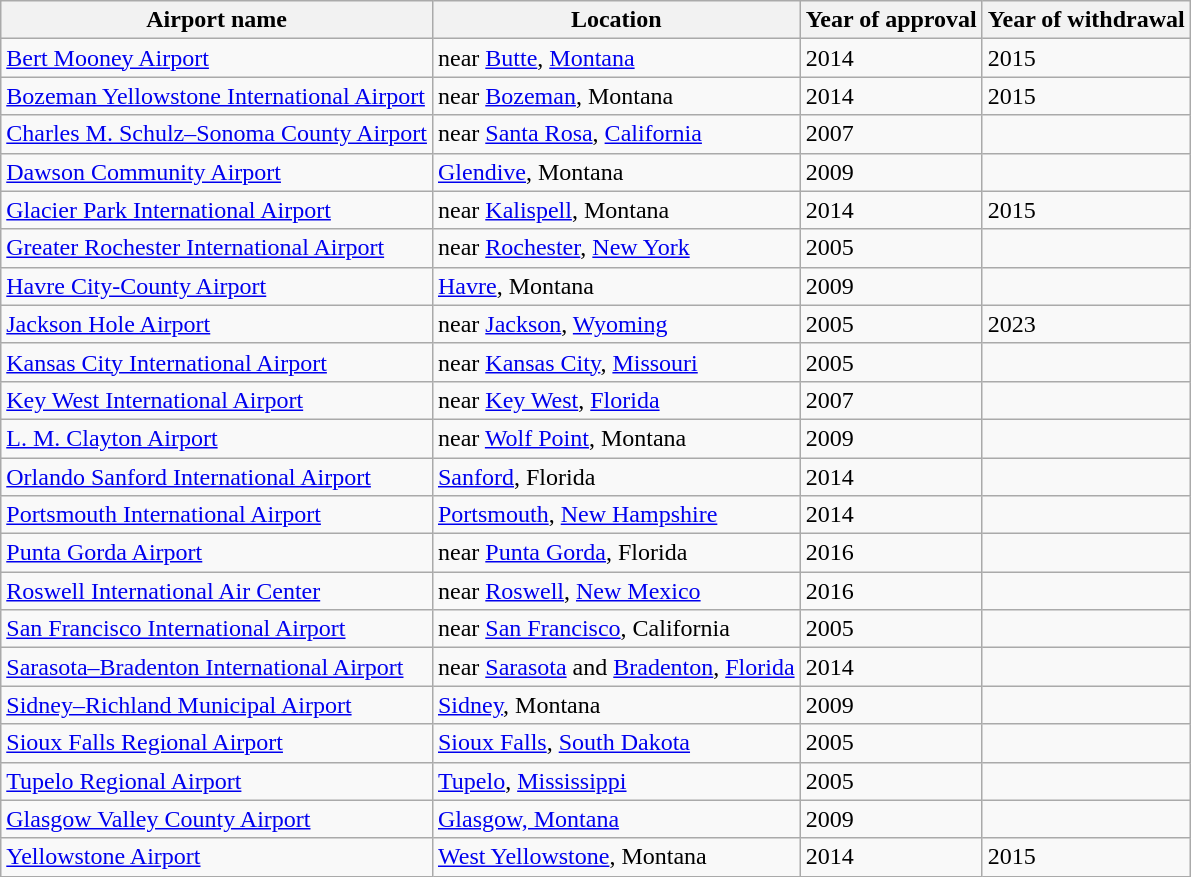<table class="sortable wikitable">
<tr>
<th>Airport name</th>
<th>Location</th>
<th>Year of approval</th>
<th>Year of withdrawal</th>
</tr>
<tr>
<td><a href='#'>Bert Mooney Airport</a></td>
<td>near <a href='#'>Butte</a>, <a href='#'>Montana</a></td>
<td>2014</td>
<td>2015</td>
</tr>
<tr>
<td><a href='#'>Bozeman Yellowstone International Airport</a></td>
<td>near <a href='#'>Bozeman</a>, Montana</td>
<td>2014</td>
<td>2015</td>
</tr>
<tr>
<td><a href='#'>Charles M. Schulz–Sonoma County Airport</a></td>
<td>near <a href='#'>Santa Rosa</a>, <a href='#'>California</a></td>
<td>2007</td>
<td></td>
</tr>
<tr>
<td><a href='#'>Dawson Community Airport</a></td>
<td><a href='#'>Glendive</a>, Montana</td>
<td>2009</td>
<td></td>
</tr>
<tr>
<td><a href='#'>Glacier Park International Airport</a></td>
<td>near <a href='#'>Kalispell</a>, Montana</td>
<td>2014</td>
<td>2015</td>
</tr>
<tr>
<td><a href='#'>Greater Rochester International Airport</a></td>
<td>near <a href='#'>Rochester</a>, <a href='#'>New York</a></td>
<td>2005</td>
<td></td>
</tr>
<tr>
<td><a href='#'>Havre City-County Airport</a></td>
<td><a href='#'>Havre</a>, Montana</td>
<td>2009</td>
<td></td>
</tr>
<tr>
<td><a href='#'>Jackson Hole Airport</a></td>
<td>near <a href='#'>Jackson</a>, <a href='#'>Wyoming</a></td>
<td>2005</td>
<td>2023</td>
</tr>
<tr>
<td><a href='#'>Kansas City International Airport</a></td>
<td>near <a href='#'>Kansas City</a>, <a href='#'>Missouri</a></td>
<td>2005</td>
<td></td>
</tr>
<tr>
<td><a href='#'>Key West International Airport</a></td>
<td>near <a href='#'>Key West</a>, <a href='#'>Florida</a></td>
<td>2007</td>
<td></td>
</tr>
<tr>
<td><a href='#'>L. M. Clayton Airport</a></td>
<td>near <a href='#'>Wolf Point</a>, Montana</td>
<td>2009</td>
<td></td>
</tr>
<tr>
<td><a href='#'>Orlando Sanford International Airport</a></td>
<td><a href='#'>Sanford</a>, Florida</td>
<td>2014</td>
<td></td>
</tr>
<tr>
<td><a href='#'>Portsmouth International Airport</a></td>
<td><a href='#'>Portsmouth</a>, <a href='#'>New Hampshire</a></td>
<td>2014</td>
<td></td>
</tr>
<tr>
<td><a href='#'>Punta Gorda Airport</a></td>
<td>near <a href='#'>Punta Gorda</a>, Florida</td>
<td>2016</td>
<td></td>
</tr>
<tr>
<td><a href='#'>Roswell International Air Center</a></td>
<td>near <a href='#'>Roswell</a>, <a href='#'>New Mexico</a></td>
<td>2016</td>
<td></td>
</tr>
<tr>
<td><a href='#'>San Francisco International Airport</a></td>
<td>near <a href='#'>San Francisco</a>, California</td>
<td>2005</td>
<td></td>
</tr>
<tr>
<td><a href='#'>Sarasota–Bradenton International Airport</a></td>
<td>near <a href='#'>Sarasota</a> and <a href='#'>Bradenton</a>, <a href='#'>Florida</a></td>
<td>2014</td>
<td></td>
</tr>
<tr>
<td><a href='#'>Sidney–Richland Municipal Airport</a></td>
<td><a href='#'>Sidney</a>, Montana</td>
<td>2009</td>
<td></td>
</tr>
<tr>
<td><a href='#'>Sioux Falls Regional Airport</a></td>
<td><a href='#'>Sioux Falls</a>, <a href='#'>South Dakota</a></td>
<td>2005</td>
<td></td>
</tr>
<tr>
<td><a href='#'>Tupelo Regional Airport</a></td>
<td><a href='#'>Tupelo</a>, <a href='#'>Mississippi</a></td>
<td>2005</td>
<td></td>
</tr>
<tr>
<td><a href='#'>Glasgow Valley County Airport</a></td>
<td><a href='#'>Glasgow, Montana</a></td>
<td>2009</td>
<td></td>
</tr>
<tr>
<td><a href='#'>Yellowstone Airport</a></td>
<td><a href='#'>West Yellowstone</a>, Montana</td>
<td>2014</td>
<td>2015</td>
</tr>
</table>
